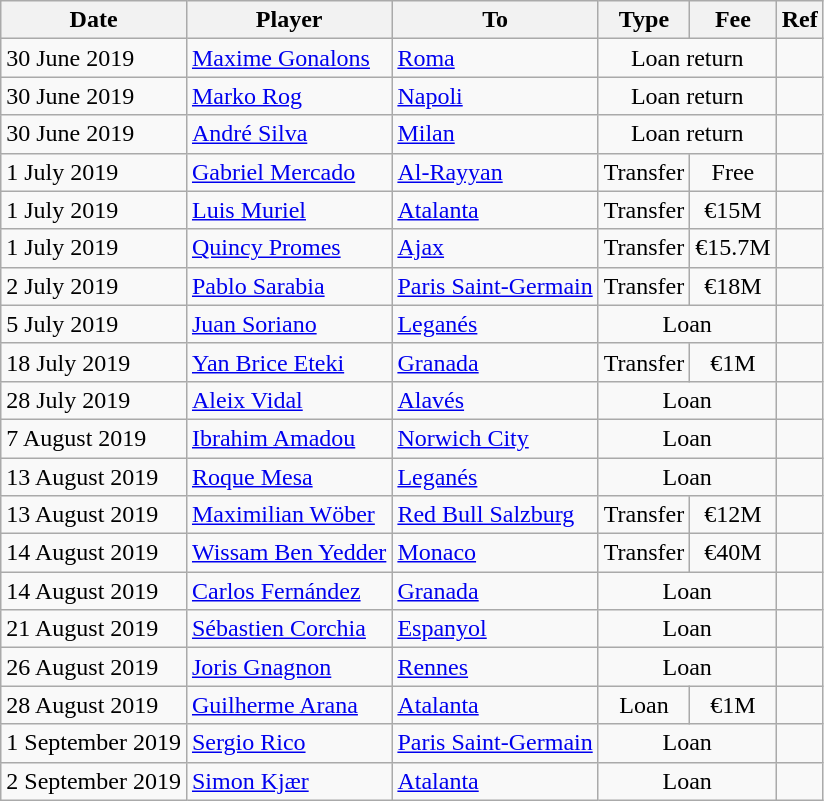<table class="wikitable">
<tr>
<th>Date</th>
<th>Player</th>
<th>To</th>
<th>Type</th>
<th>Fee</th>
<th>Ref</th>
</tr>
<tr>
<td>30 June 2019</td>
<td> <a href='#'>Maxime Gonalons</a></td>
<td> <a href='#'>Roma</a></td>
<td style="text-align:center;" colspan="2">Loan return</td>
<td align=center></td>
</tr>
<tr>
<td>30 June 2019</td>
<td> <a href='#'>Marko Rog</a></td>
<td> <a href='#'>Napoli</a></td>
<td style="text-align:center;" colspan="2">Loan return</td>
<td align=center></td>
</tr>
<tr>
<td>30 June 2019</td>
<td> <a href='#'>André Silva</a></td>
<td> <a href='#'>Milan</a></td>
<td style="text-align:center;" colspan="2">Loan return</td>
<td align=center></td>
</tr>
<tr>
<td>1 July 2019</td>
<td> <a href='#'>Gabriel Mercado</a></td>
<td> <a href='#'>Al-Rayyan</a></td>
<td align=center>Transfer</td>
<td align=center>Free</td>
<td></td>
</tr>
<tr>
<td>1 July 2019</td>
<td> <a href='#'>Luis Muriel</a></td>
<td> <a href='#'>Atalanta</a></td>
<td align=center>Transfer</td>
<td align=center>€15M</td>
<td align=center></td>
</tr>
<tr>
<td>1 July 2019</td>
<td> <a href='#'>Quincy Promes</a></td>
<td> <a href='#'>Ajax</a></td>
<td align=center>Transfer</td>
<td align=center>€15.7M</td>
<td></td>
</tr>
<tr>
<td>2 July 2019</td>
<td> <a href='#'>Pablo Sarabia</a></td>
<td> <a href='#'>Paris Saint-Germain</a></td>
<td align=center>Transfer</td>
<td align=center>€18M</td>
<td></td>
</tr>
<tr>
<td>5 July 2019</td>
<td> <a href='#'>Juan Soriano</a></td>
<td><a href='#'>Leganés</a></td>
<td style="text-align:center;" colspan="2">Loan</td>
<td align=center></td>
</tr>
<tr>
<td>18 July 2019</td>
<td> <a href='#'>Yan Brice Eteki</a></td>
<td><a href='#'>Granada</a></td>
<td align=center>Transfer</td>
<td align=center>€1M</td>
<td></td>
</tr>
<tr>
<td>28 July 2019</td>
<td> <a href='#'>Aleix Vidal</a></td>
<td><a href='#'>Alavés</a></td>
<td style="text-align:center;" colspan="2">Loan</td>
<td align=center></td>
</tr>
<tr>
<td>7 August 2019</td>
<td> <a href='#'>Ibrahim Amadou</a></td>
<td> <a href='#'>Norwich City</a></td>
<td style="text-align:center;" colspan="2">Loan</td>
<td align=center></td>
</tr>
<tr>
<td>13 August 2019</td>
<td> <a href='#'>Roque Mesa</a></td>
<td><a href='#'>Leganés</a></td>
<td style="text-align:center;" colspan="2">Loan</td>
<td align=center></td>
</tr>
<tr>
<td>13 August 2019</td>
<td> <a href='#'>Maximilian Wöber</a></td>
<td> <a href='#'>Red Bull Salzburg</a></td>
<td align=center>Transfer</td>
<td align=center>€12M</td>
<td></td>
</tr>
<tr>
<td>14 August 2019</td>
<td> <a href='#'>Wissam Ben Yedder</a></td>
<td> <a href='#'>Monaco</a></td>
<td align=center>Transfer</td>
<td align=center>€40M</td>
<td></td>
</tr>
<tr>
<td>14 August 2019</td>
<td> <a href='#'>Carlos Fernández</a></td>
<td><a href='#'>Granada</a></td>
<td style="text-align:center;" colspan="2">Loan</td>
<td align=center></td>
</tr>
<tr>
<td>21 August 2019</td>
<td> <a href='#'>Sébastien Corchia</a></td>
<td><a href='#'>Espanyol</a></td>
<td style="text-align:center;" colspan="2">Loan</td>
<td align=center></td>
</tr>
<tr>
<td>26 August 2019</td>
<td> <a href='#'>Joris Gnagnon</a></td>
<td> <a href='#'>Rennes</a></td>
<td style="text-align:center;" colspan="2">Loan</td>
<td align=center></td>
</tr>
<tr>
<td>28 August 2019</td>
<td> <a href='#'>Guilherme Arana</a></td>
<td> <a href='#'>Atalanta</a></td>
<td align=center>Loan</td>
<td align=center>€1M</td>
<td></td>
</tr>
<tr>
<td>1 September 2019</td>
<td> <a href='#'>Sergio Rico</a></td>
<td> <a href='#'>Paris Saint-Germain</a></td>
<td style="text-align:center;" colspan="2">Loan</td>
<td align=center></td>
</tr>
<tr>
<td>2 September 2019</td>
<td> <a href='#'>Simon Kjær</a></td>
<td> <a href='#'>Atalanta</a></td>
<td style="text-align:center;" colspan="2">Loan</td>
<td align=center></td>
</tr>
</table>
